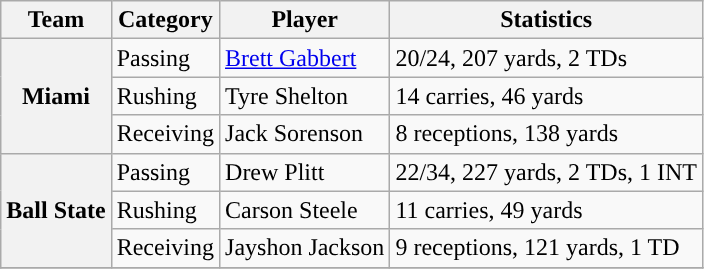<table class="wikitable" style="float: left;">
<tr>
<th>Team</th>
<th>Category</th>
<th>Player</th>
<th>Statistics</th>
</tr>
<tr>
<th rowspan=3>Miami</th>
<td>Passing</td>
<td><a href='#'>Brett Gabbert</a></td>
<td>20/24, 207 yards, 2 TDs</td>
</tr>
<tr>
<td>Rushing</td>
<td>Tyre Shelton</td>
<td>14 carries, 46 yards</td>
</tr>
<tr>
<td>Receiving</td>
<td>Jack Sorenson</td>
<td>8 receptions, 138 yards</td>
</tr>
<tr>
<th rowspan=3 style=>Ball State</th>
<td>Passing</td>
<td>Drew Plitt</td>
<td>22/34, 227 yards, 2 TDs, 1 INT</td>
</tr>
<tr>
<td>Rushing</td>
<td>Carson Steele</td>
<td>11 carries, 49 yards</td>
</tr>
<tr>
<td>Receiving</td>
<td>Jayshon Jackson</td>
<td>9 receptions, 121 yards, 1 TD</td>
</tr>
<tr>
</tr>
</table>
